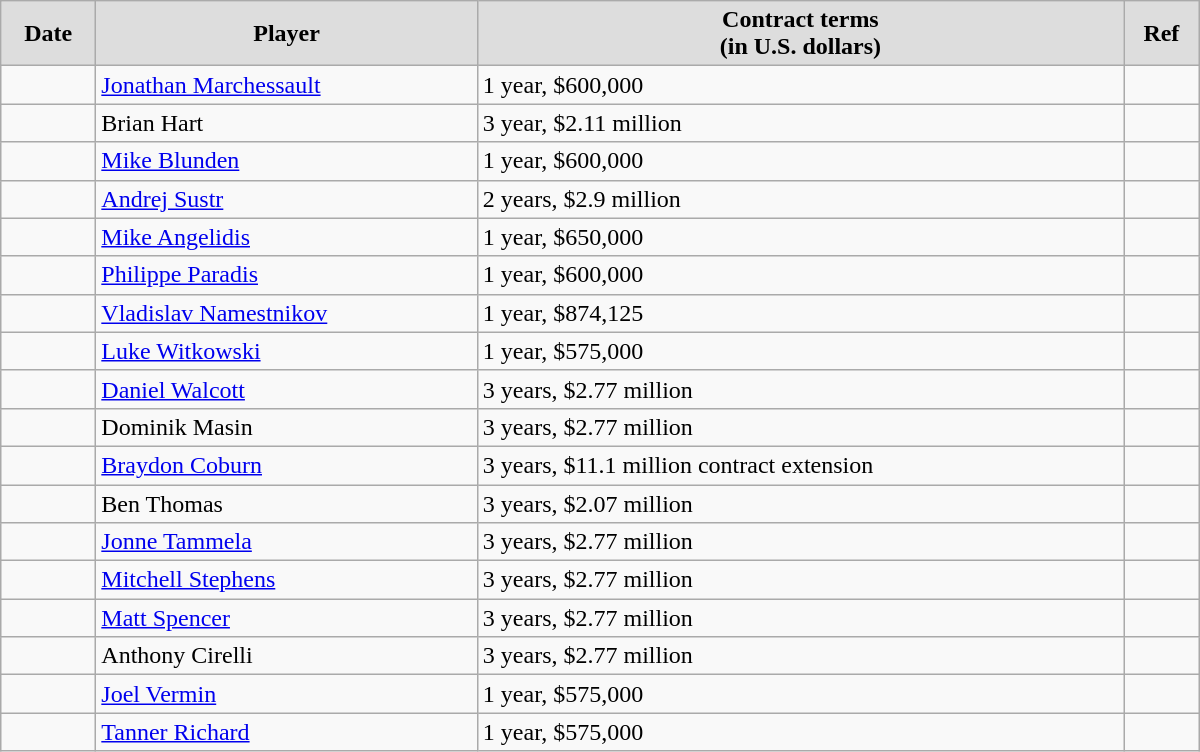<table class="wikitable" style="border-collapse: collapse; width: 50em; padding: 3;">
<tr align="center" bgcolor="#dddddd">
<td><strong>Date</strong></td>
<td><strong>Player</strong></td>
<td><strong>Contract terms</strong><br><strong>(in U.S. dollars)</strong></td>
<td><strong>Ref</strong></td>
</tr>
<tr>
<td></td>
<td><a href='#'>Jonathan Marchessault</a></td>
<td>1 year, $600,000</td>
<td></td>
</tr>
<tr>
<td></td>
<td>Brian Hart</td>
<td>3 year, $2.11 million</td>
<td></td>
</tr>
<tr>
<td></td>
<td><a href='#'>Mike Blunden</a></td>
<td>1 year, $600,000</td>
<td></td>
</tr>
<tr>
<td></td>
<td><a href='#'>Andrej Sustr</a></td>
<td>2 years, $2.9 million</td>
<td></td>
</tr>
<tr>
<td></td>
<td><a href='#'>Mike Angelidis</a></td>
<td>1 year, $650,000</td>
<td></td>
</tr>
<tr>
<td></td>
<td><a href='#'>Philippe Paradis</a></td>
<td>1 year, $600,000</td>
<td></td>
</tr>
<tr>
<td></td>
<td><a href='#'>Vladislav Namestnikov</a></td>
<td>1 year, $874,125</td>
<td></td>
</tr>
<tr>
<td></td>
<td><a href='#'>Luke Witkowski</a></td>
<td>1 year, $575,000</td>
<td></td>
</tr>
<tr>
<td></td>
<td><a href='#'>Daniel Walcott</a></td>
<td>3 years, $2.77 million</td>
<td></td>
</tr>
<tr>
<td></td>
<td>Dominik Masin</td>
<td>3 years, $2.77 million</td>
<td></td>
</tr>
<tr>
<td></td>
<td><a href='#'>Braydon Coburn</a></td>
<td>3 years, $11.1 million contract extension</td>
<td></td>
</tr>
<tr>
<td></td>
<td>Ben Thomas</td>
<td>3 years, $2.07 million</td>
<td></td>
</tr>
<tr>
<td></td>
<td><a href='#'>Jonne Tammela</a></td>
<td>3 years, $2.77 million</td>
<td></td>
</tr>
<tr>
<td></td>
<td><a href='#'>Mitchell Stephens</a></td>
<td>3 years, $2.77 million</td>
<td></td>
</tr>
<tr>
<td></td>
<td><a href='#'>Matt Spencer</a></td>
<td>3 years, $2.77 million</td>
<td></td>
</tr>
<tr>
<td></td>
<td>Anthony Cirelli</td>
<td>3 years, $2.77 million</td>
<td></td>
</tr>
<tr>
<td></td>
<td><a href='#'>Joel Vermin</a></td>
<td>1 year, $575,000</td>
<td></td>
</tr>
<tr>
<td></td>
<td><a href='#'>Tanner Richard</a></td>
<td>1 year, $575,000</td>
<td></td>
</tr>
</table>
